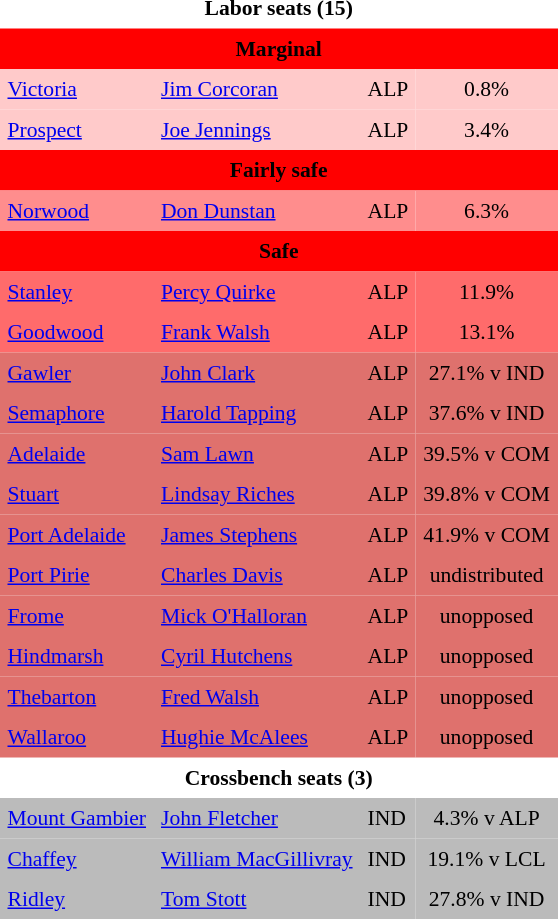<table class="toccolours" cellpadding="5" cellspacing="0" style="float:left; margin-right:.5em; margin-top:.4em; font-size:90%;">
<tr>
<td COLSPAN=4 align="center"><strong>Labor seats (15)</strong></td>
</tr>
<tr>
<td COLSPAN=4 align="center" bgcolor="red"><span><strong>Marginal</strong></span></td>
</tr>
<tr>
<td align="left" bgcolor="FFCACA"><a href='#'>Victoria</a></td>
<td align="left" bgcolor="FFCACA"><a href='#'>Jim Corcoran</a></td>
<td align="left" bgcolor="FFCACA">ALP</td>
<td align="center" bgcolor="FFCACA">0.8%</td>
</tr>
<tr>
<td align="left" bgcolor="FFCACA"><a href='#'>Prospect</a></td>
<td align="left" bgcolor="FFCACA"><a href='#'>Joe Jennings</a></td>
<td align="left" bgcolor="FFCACA">ALP</td>
<td align="center" bgcolor="FFCACA">3.4%</td>
</tr>
<tr>
<td COLSPAN=4 align="center" bgcolor="red"><span><strong>Fairly safe</strong></span></td>
</tr>
<tr>
<td align="left" bgcolor="FF8D8D"><a href='#'>Norwood</a></td>
<td align="left" bgcolor="FF8D8D"><a href='#'>Don Dunstan</a></td>
<td align="left" bgcolor="FF8D8D">ALP</td>
<td align="center" bgcolor="FF8D8D">6.3%</td>
</tr>
<tr>
<td COLSPAN=4 align="center" bgcolor="red"><span><strong>Safe</strong></span></td>
</tr>
<tr>
<td align="left" bgcolor="FF6B6B"><a href='#'>Stanley</a></td>
<td align="left" bgcolor="FF6B6B"><a href='#'>Percy Quirke</a></td>
<td align="left" bgcolor="FF6B6B">ALP</td>
<td align="center" bgcolor="FF6B6B">11.9%</td>
</tr>
<tr>
<td align="left" bgcolor="FF6B6B"><a href='#'>Goodwood</a></td>
<td align="left" bgcolor="FF6B6B"><a href='#'>Frank Walsh</a></td>
<td align="left" bgcolor="FF6B6B">ALP</td>
<td align="center" bgcolor="FF6B6B">13.1%</td>
</tr>
<tr>
<td align="left" bgcolor="DF716D"><a href='#'>Gawler</a></td>
<td align="left" bgcolor="DF716D"><a href='#'>John Clark</a></td>
<td align="left" bgcolor="DF716D">ALP</td>
<td align="center" bgcolor="DF716D">27.1% v IND</td>
</tr>
<tr>
<td align="left" bgcolor="DF716D"><a href='#'>Semaphore</a></td>
<td align="left" bgcolor="DF716D"><a href='#'>Harold Tapping</a></td>
<td align="left" bgcolor="DF716D">ALP</td>
<td align="center" bgcolor="DF716D">37.6% v IND</td>
</tr>
<tr>
<td align="left" bgcolor="DF716D"><a href='#'>Adelaide</a></td>
<td align="left" bgcolor="DF716D"><a href='#'>Sam Lawn</a></td>
<td align="left" bgcolor="DF716D">ALP</td>
<td align="center" bgcolor="DF716D">39.5% v COM</td>
</tr>
<tr>
<td align="left" bgcolor="DF716D"><a href='#'>Stuart</a></td>
<td align="left" bgcolor="DF716D"><a href='#'>Lindsay Riches</a></td>
<td align="left" bgcolor="DF716D">ALP</td>
<td align="center" bgcolor="DF716D">39.8% v COM</td>
</tr>
<tr>
<td align="left" bgcolor="DF716D"><a href='#'>Port Adelaide</a></td>
<td align="left" bgcolor="DF716D"><a href='#'>James Stephens</a></td>
<td align="left" bgcolor="DF716D">ALP</td>
<td align="center" bgcolor="DF716D">41.9% v COM</td>
</tr>
<tr>
<td align="left" bgcolor="DF716D"><a href='#'>Port Pirie</a></td>
<td align="left" bgcolor="DF716D"><a href='#'>Charles Davis</a></td>
<td align="left" bgcolor="DF716D">ALP</td>
<td align="center" bgcolor="DF716D">undistributed</td>
</tr>
<tr>
<td align="left" bgcolor="DF716D"><a href='#'>Frome</a></td>
<td align="left" bgcolor="DF716D"><a href='#'>Mick O'Halloran</a></td>
<td align="left" bgcolor="DF716D">ALP</td>
<td align="center" bgcolor="DF716D">unopposed</td>
</tr>
<tr>
<td align="left" bgcolor="DF716D"><a href='#'>Hindmarsh</a></td>
<td align="left" bgcolor="DF716D"><a href='#'>Cyril Hutchens</a></td>
<td align="left" bgcolor="DF716D">ALP</td>
<td align="center" bgcolor="DF716D">unopposed</td>
</tr>
<tr>
<td align="left" bgcolor="DF716D"><a href='#'>Thebarton</a></td>
<td align="left" bgcolor="DF716D"><a href='#'>Fred Walsh</a></td>
<td align="left" bgcolor="DF716D">ALP</td>
<td align="center" bgcolor="DF716D">unopposed</td>
</tr>
<tr>
<td align="left" bgcolor="DF716D"><a href='#'>Wallaroo</a></td>
<td align="left" bgcolor="DF716D"><a href='#'>Hughie McAlees</a></td>
<td align="left" bgcolor="DF716D">ALP</td>
<td align="center" bgcolor="DF716D">unopposed</td>
</tr>
<tr>
<td COLSPAN=4 align="center"><strong>Crossbench seats (3)</strong></td>
</tr>
<tr>
<td align="left" bgcolor="BBBBBB"><a href='#'>Mount Gambier</a></td>
<td align="left" bgcolor="BBBBBB"><a href='#'>John Fletcher</a></td>
<td align="left" bgcolor="BBBBBB">IND</td>
<td align="center" bgcolor="BBBBBB">4.3% v ALP</td>
</tr>
<tr>
<td align="left" bgcolor="BBBBBB"><a href='#'>Chaffey</a></td>
<td align="left" bgcolor="BBBBBB"><a href='#'>William MacGillivray</a></td>
<td align="left" bgcolor="BBBBBB">IND</td>
<td align="center" bgcolor="BBBBBB">19.1% v LCL</td>
</tr>
<tr>
<td align="left" bgcolor="BBBBBB"><a href='#'>Ridley</a></td>
<td align="left" bgcolor="BBBBBB"><a href='#'>Tom Stott</a></td>
<td align="left" bgcolor="BBBBBB">IND</td>
<td align="center" bgcolor="BBBBBB">27.8% v IND</td>
</tr>
<tr>
</tr>
</table>
